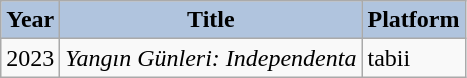<table class="wikitable">
<tr>
<th style="background:#B0C4DE;">Year</th>
<th style="background:#B0C4DE;">Title</th>
<th style="background:#B0C4DE;">Platform</th>
</tr>
<tr>
<td>2023</td>
<td><em>Yangın Günleri: Independenta</em></td>
<td>tabii</td>
</tr>
</table>
